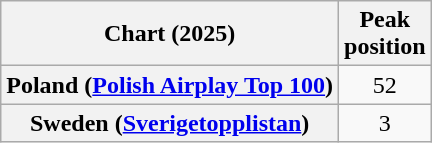<table class="wikitable plainrowheaders" style="text-align:center">
<tr>
<th scope="col">Chart (2025)</th>
<th scope="col">Peak<br>position</th>
</tr>
<tr>
<th scope="row">Poland (<a href='#'>Polish Airplay Top 100</a>)</th>
<td>52</td>
</tr>
<tr>
<th scope="row">Sweden (<a href='#'>Sverigetopplistan</a>)</th>
<td>3</td>
</tr>
</table>
